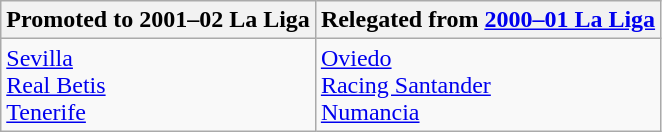<table class="wikitable">
<tr>
<th> Promoted to 2001–02 La Liga</th>
<th> Relegated from <a href='#'>2000–01 La Liga</a></th>
</tr>
<tr>
<td><a href='#'>Sevilla</a><br><a href='#'>Real Betis</a><br><a href='#'>Tenerife</a></td>
<td><a href='#'>Oviedo</a><br><a href='#'>Racing Santander</a><br><a href='#'>Numancia</a></td>
</tr>
</table>
